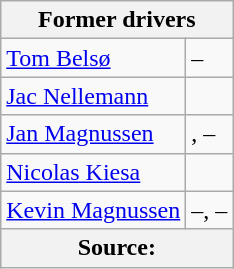<table class="wikitable" border="1">
<tr>
<th colspan="2">Former drivers</th>
</tr>
<tr>
<td><a href='#'>Tom Belsø</a></td>
<td>–</td>
</tr>
<tr>
<td><a href='#'>Jac Nellemann</a></td>
<td></td>
</tr>
<tr>
<td><a href='#'>Jan Magnussen</a></td>
<td>, –</td>
</tr>
<tr>
<td><a href='#'>Nicolas Kiesa</a></td>
<td></td>
</tr>
<tr>
<td><a href='#'>Kevin Magnussen</a></td>
<td>–, –</td>
</tr>
<tr>
<th colspan="2">Source:</th>
</tr>
</table>
